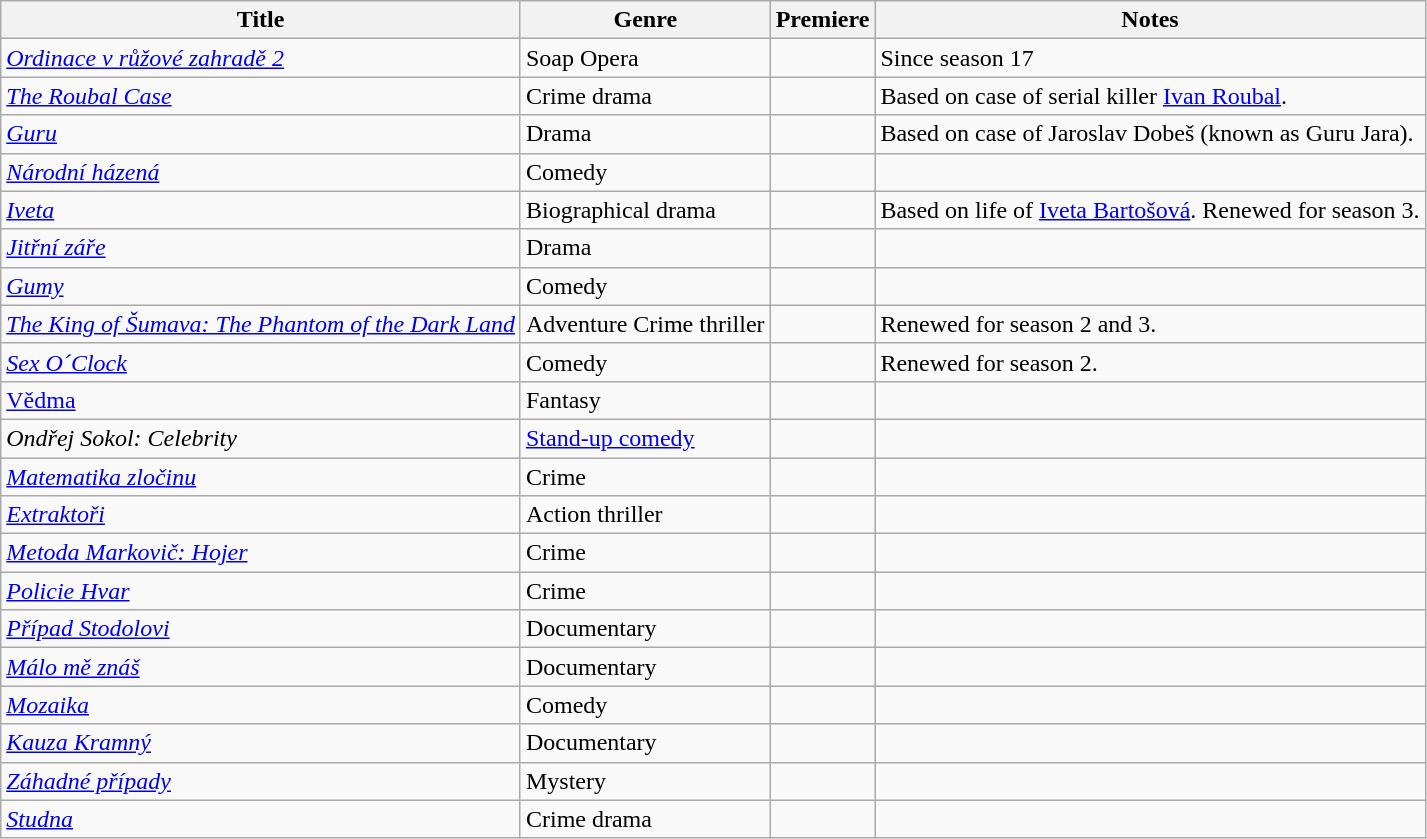<table class="wikitable plainrowheaders sortable">
<tr>
<th scope="col">Title</th>
<th scope="col">Genre</th>
<th scope="col">Premiere</th>
<th scope="col">Notes</th>
</tr>
<tr>
<td><em><a href='#'>Ordinace v růžové zahradě 2</a></em></td>
<td>Soap Opera</td>
<td></td>
<td>Since season 17</td>
</tr>
<tr>
<td><em><a href='#'>The Roubal Case</a></em></td>
<td>Crime drama</td>
<td></td>
<td>Based on case of serial killer <a href='#'>Ivan Roubal</a>.</td>
</tr>
<tr>
<td><em><a href='#'>Guru</a></em></td>
<td>Drama</td>
<td></td>
<td>Based on case of Jaroslav Dobeš (known as Guru Jara).</td>
</tr>
<tr>
<td><em><a href='#'>Národní házená</a></em></td>
<td>Comedy</td>
<td></td>
<td></td>
</tr>
<tr>
<td><em><a href='#'>Iveta</a></em></td>
<td>Biographical drama</td>
<td></td>
<td>Based on life of <a href='#'>Iveta Bartošová</a>. Renewed for season 3.</td>
</tr>
<tr>
<td><em><a href='#'>Jitřní záře</a></em></td>
<td>Drama</td>
<td></td>
<td></td>
</tr>
<tr>
<td><em><a href='#'>Gumy</a></em></td>
<td>Comedy</td>
<td></td>
<td></td>
</tr>
<tr>
<td><em><a href='#'>The King of Šumava: The Phantom of the Dark Land</a></em></td>
<td>Adventure Crime thriller</td>
<td></td>
<td>Renewed for season 2 and 3.</td>
</tr>
<tr>
<td><em><a href='#'>Sex O´Clock</a></em></td>
<td>Comedy</td>
<td></td>
<td>Renewed for season 2.</td>
</tr>
<tr>
<td><a href='#'>Vědma</a></td>
<td>Fantasy</td>
<td></td>
<td></td>
</tr>
<tr>
<td><em>Ondřej Sokol: Celebrity</em></td>
<td><a href='#'>Stand-up comedy</a></td>
<td></td>
<td></td>
</tr>
<tr>
<td><em><a href='#'>Matematika zločinu</a></em></td>
<td>Crime</td>
<td></td>
<td></td>
</tr>
<tr>
<td><em><a href='#'>Extraktoři</a></em></td>
<td>Action thriller</td>
<td></td>
<td></td>
</tr>
<tr>
<td><em><a href='#'>Metoda Markovič: Hojer</a></em></td>
<td>Crime</td>
<td></td>
</tr>
<tr>
<td><em><a href='#'>Policie Hvar</a></em></td>
<td>Crime</td>
<td></td>
<td></td>
</tr>
<tr>
<td><em><a href='#'>Případ Stodolovi</a></em></td>
<td>Documentary</td>
<td></td>
<td></td>
</tr>
<tr>
<td><em><a href='#'>Málo mě znáš</a></em></td>
<td>Documentary</td>
<td></td>
<td></td>
</tr>
<tr>
<td><em><a href='#'>Mozaika</a></em></td>
<td>Comedy</td>
<td></td>
<td></td>
</tr>
<tr>
<td><em><a href='#'>Kauza Kramný</a></em></td>
<td>Documentary</td>
<td></td>
<td></td>
</tr>
<tr>
<td><em><a href='#'>Záhadné případy</a></em></td>
<td>Mystery</td>
<td></td>
<td></td>
</tr>
<tr>
<td><em><a href='#'>Studna</a></em></td>
<td>Crime drama</td>
<td></td>
<td></td>
</tr>
</table>
